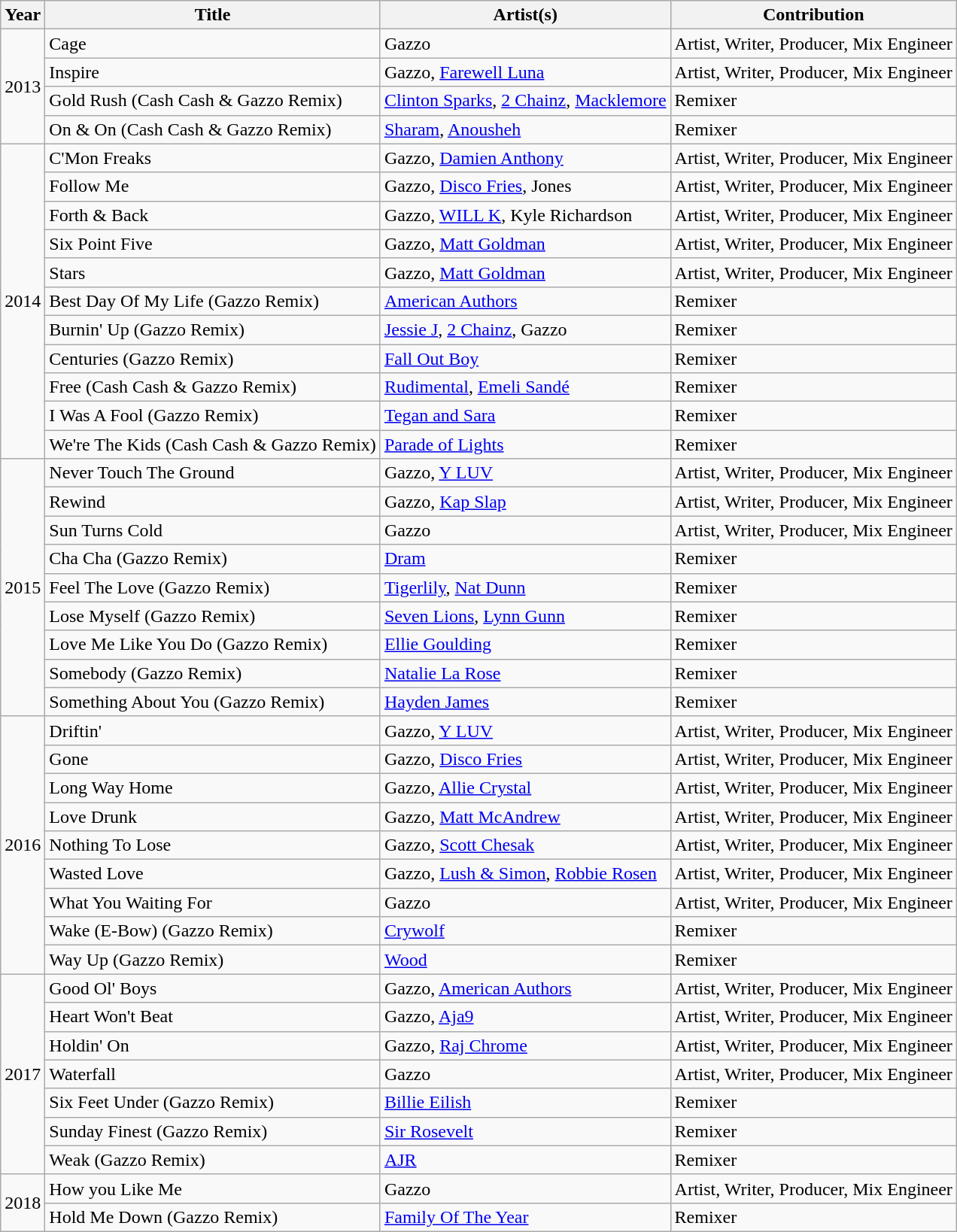<table class="wikitable sortable">
<tr>
<th>Year</th>
<th>Title</th>
<th>Artist(s)</th>
<th>Contribution</th>
</tr>
<tr>
<td rowspan="4">2013</td>
<td>Cage</td>
<td>Gazzo</td>
<td>Artist, Writer, Producer, Mix Engineer</td>
</tr>
<tr>
<td>Inspire</td>
<td>Gazzo, <a href='#'>Farewell Luna</a></td>
<td>Artist, Writer, Producer, Mix Engineer</td>
</tr>
<tr>
<td>Gold Rush (Cash Cash & Gazzo Remix)</td>
<td><a href='#'>Clinton Sparks</a>, <a href='#'>2 Chainz</a>, <a href='#'>Macklemore</a></td>
<td>Remixer</td>
</tr>
<tr>
<td>On & On (Cash Cash & Gazzo Remix)</td>
<td><a href='#'>Sharam</a>, <a href='#'>Anousheh</a></td>
<td>Remixer</td>
</tr>
<tr>
<td rowspan="11">2014</td>
<td>C'Mon Freaks</td>
<td>Gazzo, <a href='#'>Damien Anthony</a></td>
<td>Artist, Writer, Producer, Mix Engineer</td>
</tr>
<tr>
<td>Follow Me</td>
<td>Gazzo, <a href='#'>Disco Fries</a>, Jones</td>
<td>Artist, Writer, Producer, Mix Engineer</td>
</tr>
<tr>
<td>Forth & Back</td>
<td>Gazzo, <a href='#'>WILL K</a>, Kyle Richardson</td>
<td>Artist, Writer, Producer, Mix Engineer</td>
</tr>
<tr>
<td>Six Point Five</td>
<td>Gazzo, <a href='#'>Matt Goldman</a></td>
<td>Artist, Writer, Producer, Mix Engineer</td>
</tr>
<tr>
<td>Stars</td>
<td>Gazzo, <a href='#'>Matt Goldman</a></td>
<td>Artist, Writer, Producer, Mix Engineer</td>
</tr>
<tr>
<td>Best Day Of My Life (Gazzo Remix)</td>
<td><a href='#'>American Authors</a></td>
<td>Remixer</td>
</tr>
<tr>
<td>Burnin' Up (Gazzo Remix)</td>
<td><a href='#'>Jessie J</a>, <a href='#'>2 Chainz</a>, Gazzo</td>
<td>Remixer</td>
</tr>
<tr>
<td>Centuries (Gazzo Remix)</td>
<td><a href='#'>Fall Out Boy</a></td>
<td>Remixer</td>
</tr>
<tr>
<td>Free (Cash Cash & Gazzo Remix)</td>
<td><a href='#'>Rudimental</a>, <a href='#'>Emeli Sandé</a></td>
<td>Remixer</td>
</tr>
<tr>
<td>I Was A Fool (Gazzo Remix)</td>
<td><a href='#'>Tegan and Sara</a></td>
<td>Remixer</td>
</tr>
<tr>
<td>We're The Kids (Cash Cash & Gazzo Remix)</td>
<td><a href='#'>Parade of Lights</a></td>
<td>Remixer</td>
</tr>
<tr>
<td rowspan="9">2015</td>
<td>Never Touch The Ground</td>
<td>Gazzo, <a href='#'>Y LUV</a></td>
<td>Artist, Writer, Producer, Mix Engineer</td>
</tr>
<tr>
<td>Rewind</td>
<td>Gazzo, <a href='#'>Kap Slap</a></td>
<td>Artist, Writer, Producer, Mix Engineer</td>
</tr>
<tr>
<td>Sun Turns Cold</td>
<td>Gazzo</td>
<td>Artist, Writer, Producer, Mix Engineer</td>
</tr>
<tr>
<td>Cha Cha (Gazzo Remix)</td>
<td><a href='#'>Dram</a></td>
<td>Remixer</td>
</tr>
<tr>
<td>Feel The Love (Gazzo Remix)</td>
<td><a href='#'>Tigerlily</a>, <a href='#'>Nat Dunn</a></td>
<td>Remixer</td>
</tr>
<tr>
<td>Lose Myself (Gazzo Remix)</td>
<td><a href='#'>Seven Lions</a>, <a href='#'>Lynn Gunn</a></td>
<td>Remixer</td>
</tr>
<tr>
<td>Love Me Like You Do (Gazzo Remix)</td>
<td><a href='#'>Ellie Goulding</a></td>
<td>Remixer</td>
</tr>
<tr>
<td>Somebody (Gazzo Remix)</td>
<td><a href='#'>Natalie La Rose</a></td>
<td>Remixer</td>
</tr>
<tr>
<td>Something About You (Gazzo Remix)</td>
<td><a href='#'>Hayden James</a></td>
<td>Remixer</td>
</tr>
<tr>
<td rowspan="9">2016</td>
<td>Driftin'</td>
<td>Gazzo, <a href='#'>Y LUV</a></td>
<td>Artist, Writer, Producer, Mix Engineer</td>
</tr>
<tr>
<td>Gone</td>
<td>Gazzo, <a href='#'>Disco Fries</a></td>
<td>Artist, Writer, Producer, Mix Engineer</td>
</tr>
<tr>
<td>Long Way Home</td>
<td>Gazzo, <a href='#'>Allie Crystal</a></td>
<td>Artist, Writer, Producer, Mix Engineer</td>
</tr>
<tr>
<td>Love Drunk</td>
<td>Gazzo, <a href='#'>Matt McAndrew</a></td>
<td>Artist, Writer, Producer, Mix Engineer</td>
</tr>
<tr>
<td>Nothing To Lose</td>
<td>Gazzo, <a href='#'>Scott Chesak</a></td>
<td>Artist, Writer, Producer, Mix Engineer</td>
</tr>
<tr>
<td>Wasted Love</td>
<td>Gazzo, <a href='#'>Lush & Simon</a>, <a href='#'>Robbie Rosen</a></td>
<td>Artist, Writer, Producer, Mix Engineer</td>
</tr>
<tr>
<td>What You Waiting For</td>
<td>Gazzo</td>
<td>Artist, Writer, Producer, Mix Engineer</td>
</tr>
<tr>
<td>Wake (E-Bow) (Gazzo Remix)</td>
<td><a href='#'>Crywolf</a></td>
<td>Remixer</td>
</tr>
<tr>
<td>Way Up (Gazzo Remix)</td>
<td><a href='#'>Wood</a></td>
<td>Remixer</td>
</tr>
<tr>
<td rowspan="7">2017</td>
<td>Good Ol' Boys</td>
<td>Gazzo, <a href='#'>American Authors</a></td>
<td>Artist, Writer, Producer, Mix Engineer</td>
</tr>
<tr>
<td>Heart Won't Beat</td>
<td>Gazzo, <a href='#'>Aja9</a></td>
<td>Artist, Writer, Producer, Mix Engineer</td>
</tr>
<tr>
<td>Holdin' On</td>
<td>Gazzo, <a href='#'>Raj Chrome</a></td>
<td>Artist, Writer, Producer, Mix Engineer</td>
</tr>
<tr>
<td>Waterfall</td>
<td>Gazzo</td>
<td>Artist, Writer, Producer, Mix Engineer</td>
</tr>
<tr>
<td>Six Feet Under (Gazzo Remix)</td>
<td><a href='#'>Billie Eilish</a></td>
<td>Remixer</td>
</tr>
<tr>
<td>Sunday Finest (Gazzo Remix)</td>
<td><a href='#'>Sir Rosevelt</a></td>
<td>Remixer</td>
</tr>
<tr>
<td>Weak (Gazzo Remix)</td>
<td><a href='#'>AJR</a></td>
<td>Remixer</td>
</tr>
<tr>
<td rowspan="2">2018</td>
<td>How you Like Me</td>
<td>Gazzo</td>
<td>Artist, Writer, Producer, Mix Engineer</td>
</tr>
<tr>
<td>Hold Me Down (Gazzo Remix)</td>
<td><a href='#'>Family Of The Year</a></td>
<td>Remixer</td>
</tr>
</table>
